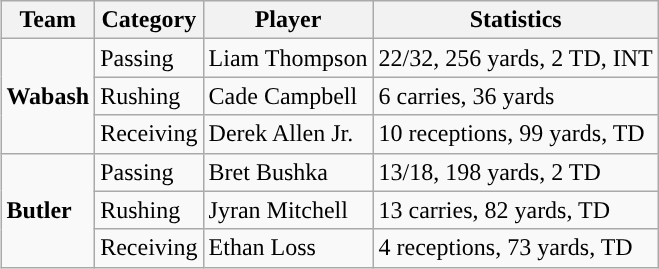<table class="wikitable" style="float: right;">
<tr>
<th>Team</th>
<th>Category</th>
<th>Player</th>
<th>Statistics</th>
</tr>
<tr>
<td rowspan=3><strong>Wabash</strong></td>
<td>Passing</td>
<td>Liam Thompson</td>
<td>22/32, 256 yards, 2 TD, INT</td>
</tr>
<tr>
<td>Rushing</td>
<td>Cade Campbell</td>
<td>6 carries, 36 yards</td>
</tr>
<tr>
<td>Receiving</td>
<td>Derek Allen Jr.</td>
<td>10 receptions, 99 yards, TD</td>
</tr>
<tr>
<td rowspan=3><strong>Butler</strong></td>
<td>Passing</td>
<td>Bret Bushka</td>
<td>13/18, 198 yards, 2 TD</td>
</tr>
<tr>
<td>Rushing</td>
<td>Jyran Mitchell</td>
<td>13 carries, 82 yards, TD</td>
</tr>
<tr>
<td>Receiving</td>
<td>Ethan Loss</td>
<td>4 receptions, 73 yards, TD</td>
</tr>
</table>
